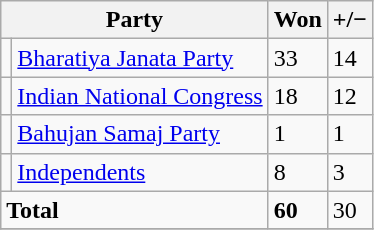<table class="sortable wikitable">
<tr>
<th colspan="2">Party</th>
<th>Won</th>
<th><strong>+/−</strong></th>
</tr>
<tr>
<td></td>
<td><a href='#'>Bharatiya Janata Party</a></td>
<td>33</td>
<td>14</td>
</tr>
<tr>
<td></td>
<td><a href='#'>Indian National Congress</a></td>
<td>18</td>
<td>12</td>
</tr>
<tr>
<td></td>
<td><a href='#'>Bahujan Samaj Party</a></td>
<td>1</td>
<td>1</td>
</tr>
<tr>
<td></td>
<td><a href='#'>Independents</a></td>
<td>8</td>
<td>3</td>
</tr>
<tr>
<td colspan="2"><strong>Total</strong></td>
<td><strong>60</strong></td>
<td>30</td>
</tr>
<tr>
</tr>
</table>
